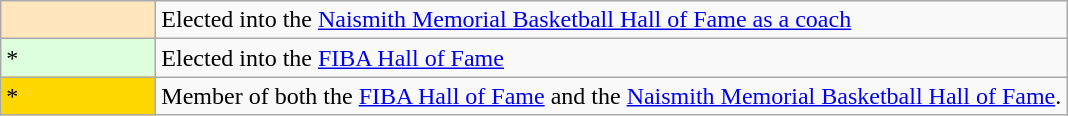<table class="wikitable">
<tr>
<td style="background-color:#FFE6BD; width:6em"></td>
<td>Elected into the <a href='#'>Naismith Memorial Basketball Hall of Fame as a coach</a></td>
</tr>
<tr>
<td style="background-color:#ddffdd; width:6em">*</td>
<td>Elected into the <a href='#'>FIBA Hall of Fame</a></td>
</tr>
<tr>
<td style="background-color:#FFD700; border:1px solid #aaaaaa; width:6em">*</td>
<td>Member of both the <a href='#'>FIBA Hall of Fame</a> and the <a href='#'>Naismith Memorial Basketball Hall of Fame</a>.</td>
</tr>
</table>
